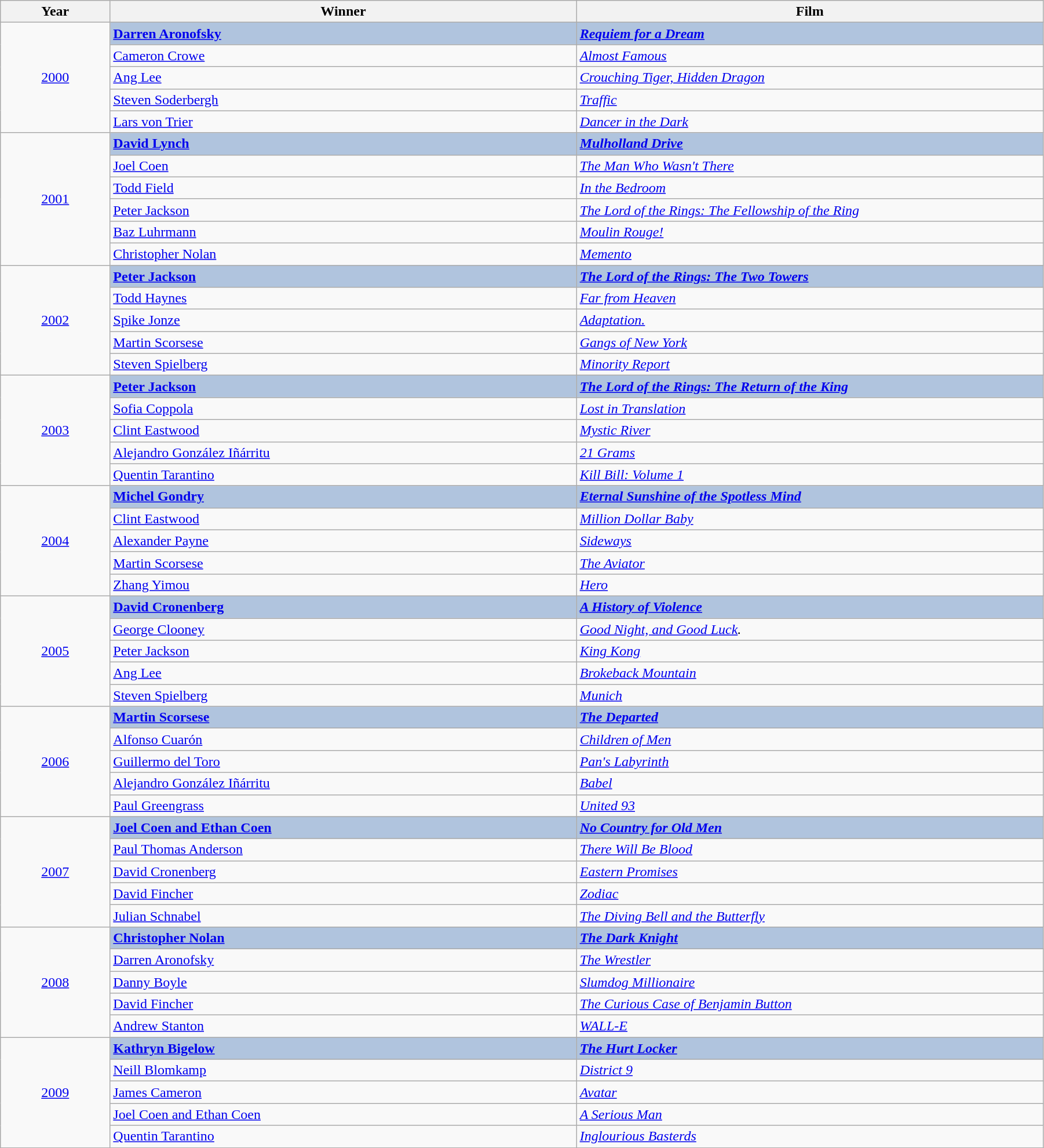<table class="wikitable" width="95%" cellpadding="5">
<tr>
<th width="100"><strong>Year</strong></th>
<th width="450"><strong>Winner</strong></th>
<th width="450"><strong>Film</strong></th>
</tr>
<tr>
<td rowspan="5" style="text-align:center;"><a href='#'>2000</a></td>
<td style="background:#B0C4DE;"><strong><a href='#'>Darren Aronofsky</a></strong></td>
<td style="background:#B0C4DE;"><strong><em><a href='#'>Requiem for a Dream</a></em></strong></td>
</tr>
<tr>
<td><a href='#'>Cameron Crowe</a></td>
<td><em><a href='#'>Almost Famous</a></em></td>
</tr>
<tr>
<td><a href='#'>Ang Lee</a></td>
<td><em><a href='#'>Crouching Tiger, Hidden Dragon</a></em></td>
</tr>
<tr>
<td><a href='#'>Steven Soderbergh</a></td>
<td><em><a href='#'>Traffic</a></em></td>
</tr>
<tr>
<td><a href='#'>Lars von Trier</a></td>
<td><em><a href='#'>Dancer in the Dark</a></em></td>
</tr>
<tr>
<td rowspan="6" style="text-align:center;"><a href='#'>2001</a></td>
<td style="background:#B0C4DE;"><strong><a href='#'>David Lynch</a></strong></td>
<td style="background:#B0C4DE;"><strong><em><a href='#'>Mulholland Drive</a></em></strong></td>
</tr>
<tr>
<td><a href='#'>Joel Coen</a></td>
<td><em><a href='#'>The Man Who Wasn't There</a></em></td>
</tr>
<tr>
<td><a href='#'>Todd Field</a></td>
<td><em><a href='#'>In the Bedroom</a></em></td>
</tr>
<tr>
<td><a href='#'>Peter Jackson</a></td>
<td><em><a href='#'>The Lord of the Rings: The Fellowship of the Ring</a></em></td>
</tr>
<tr>
<td><a href='#'>Baz Luhrmann</a></td>
<td><em><a href='#'>Moulin Rouge!</a></em></td>
</tr>
<tr>
<td><a href='#'>Christopher Nolan</a></td>
<td><em><a href='#'>Memento</a></em></td>
</tr>
<tr>
<td rowspan="5" style="text-align:center;"><a href='#'>2002</a></td>
<td style="background:#B0C4DE;"><strong><a href='#'>Peter Jackson</a></strong></td>
<td style="background:#B0C4DE;"><strong><em><a href='#'>The Lord of the Rings: The Two Towers</a></em></strong></td>
</tr>
<tr>
<td><a href='#'>Todd Haynes</a></td>
<td><em><a href='#'>Far from Heaven</a></em></td>
</tr>
<tr>
<td><a href='#'>Spike Jonze</a></td>
<td><em><a href='#'>Adaptation.</a></em></td>
</tr>
<tr>
<td><a href='#'>Martin Scorsese</a></td>
<td><em><a href='#'>Gangs of New York</a></em></td>
</tr>
<tr>
<td><a href='#'>Steven Spielberg</a></td>
<td><em><a href='#'>Minority Report</a></em></td>
</tr>
<tr>
<td rowspan="5" style="text-align:center;"><a href='#'>2003</a></td>
<td style="background:#B0C4DE;"><strong><a href='#'>Peter Jackson</a></strong></td>
<td style="background:#B0C4DE;"><strong><em><a href='#'>The Lord of the Rings: The Return of the King</a></em></strong></td>
</tr>
<tr>
<td><a href='#'>Sofia Coppola</a></td>
<td><em><a href='#'>Lost in Translation</a></em></td>
</tr>
<tr>
<td><a href='#'>Clint Eastwood</a></td>
<td><em><a href='#'>Mystic River</a></em></td>
</tr>
<tr>
<td><a href='#'>Alejandro González Iñárritu</a></td>
<td><em><a href='#'>21 Grams</a></em></td>
</tr>
<tr>
<td><a href='#'>Quentin Tarantino</a></td>
<td><em><a href='#'>Kill Bill: Volume 1</a></em></td>
</tr>
<tr>
<td rowspan="5" style="text-align:center;"><a href='#'>2004</a></td>
<td style="background:#B0C4DE;"><strong><a href='#'>Michel Gondry</a></strong></td>
<td style="background:#B0C4DE;"><strong><em><a href='#'>Eternal Sunshine of the Spotless Mind</a></em></strong></td>
</tr>
<tr>
<td><a href='#'>Clint Eastwood</a></td>
<td><em><a href='#'>Million Dollar Baby</a></em></td>
</tr>
<tr>
<td><a href='#'>Alexander Payne</a></td>
<td><em><a href='#'>Sideways</a></em></td>
</tr>
<tr>
<td><a href='#'>Martin Scorsese</a></td>
<td><em><a href='#'>The Aviator</a></em></td>
</tr>
<tr>
<td><a href='#'>Zhang Yimou</a></td>
<td><em><a href='#'>Hero</a></em></td>
</tr>
<tr>
<td rowspan="5" style="text-align:center;"><a href='#'>2005</a></td>
<td style="background:#B0C4DE;"><strong><a href='#'>David Cronenberg</a></strong></td>
<td style="background:#B0C4DE;"><strong><em><a href='#'>A History of Violence</a></em></strong></td>
</tr>
<tr>
<td><a href='#'>George Clooney</a></td>
<td><em><a href='#'>Good Night, and Good Luck</a>.</em></td>
</tr>
<tr>
<td><a href='#'>Peter Jackson</a></td>
<td><em><a href='#'>King Kong</a></em></td>
</tr>
<tr>
<td><a href='#'>Ang Lee</a></td>
<td><em><a href='#'>Brokeback Mountain</a></em></td>
</tr>
<tr>
<td><a href='#'>Steven Spielberg</a></td>
<td><em><a href='#'>Munich</a></em></td>
</tr>
<tr>
<td rowspan="5" style="text-align:center;"><a href='#'>2006</a></td>
<td style="background:#B0C4DE;"><strong><a href='#'>Martin Scorsese</a></strong></td>
<td style="background:#B0C4DE;"><strong><em><a href='#'>The Departed</a></em></strong></td>
</tr>
<tr>
<td><a href='#'>Alfonso Cuarón</a></td>
<td><em><a href='#'>Children of Men</a></em></td>
</tr>
<tr>
<td><a href='#'>Guillermo del Toro</a></td>
<td><em><a href='#'>Pan's Labyrinth</a></em></td>
</tr>
<tr>
<td><a href='#'>Alejandro González Iñárritu</a></td>
<td><em><a href='#'>Babel</a></em></td>
</tr>
<tr>
<td><a href='#'>Paul Greengrass</a></td>
<td><em><a href='#'>United 93</a></em></td>
</tr>
<tr>
<td rowspan="5" style="text-align:center;"><a href='#'>2007</a></td>
<td style="background:#B0C4DE;"><strong><a href='#'>Joel Coen and Ethan Coen</a></strong></td>
<td style="background:#B0C4DE;"><strong><em><a href='#'>No Country for Old Men</a></em></strong></td>
</tr>
<tr>
<td><a href='#'>Paul Thomas Anderson</a></td>
<td><em><a href='#'>There Will Be Blood</a></em></td>
</tr>
<tr>
<td><a href='#'>David Cronenberg</a></td>
<td><em><a href='#'>Eastern Promises</a></em></td>
</tr>
<tr>
<td><a href='#'>David Fincher</a></td>
<td><em><a href='#'>Zodiac</a></em></td>
</tr>
<tr>
<td><a href='#'>Julian Schnabel</a></td>
<td><em><a href='#'>The Diving Bell and the Butterfly</a></em></td>
</tr>
<tr>
<td rowspan="5" style="text-align:center;"><a href='#'>2008</a></td>
<td style="background:#B0C4DE;"><strong><a href='#'>Christopher Nolan</a></strong></td>
<td style="background:#B0C4DE;"><strong><em><a href='#'>The Dark Knight</a></em></strong></td>
</tr>
<tr>
<td><a href='#'>Darren Aronofsky</a></td>
<td><em><a href='#'>The Wrestler</a></em></td>
</tr>
<tr>
<td><a href='#'>Danny Boyle</a></td>
<td><em><a href='#'>Slumdog Millionaire</a></em></td>
</tr>
<tr>
<td><a href='#'>David Fincher</a></td>
<td><em><a href='#'>The Curious Case of Benjamin Button</a></em></td>
</tr>
<tr>
<td><a href='#'>Andrew Stanton</a></td>
<td><em><a href='#'>WALL-E</a></em></td>
</tr>
<tr>
<td rowspan="5" style="text-align:center;"><a href='#'>2009</a></td>
<td style="background:#B0C4DE;"><strong><a href='#'>Kathryn Bigelow</a></strong></td>
<td style="background:#B0C4DE;"><strong><em><a href='#'>The Hurt Locker</a></em></strong></td>
</tr>
<tr>
<td><a href='#'>Neill Blomkamp</a></td>
<td><em><a href='#'>District 9</a></em></td>
</tr>
<tr>
<td><a href='#'>James Cameron</a></td>
<td><em><a href='#'>Avatar</a></em></td>
</tr>
<tr>
<td><a href='#'>Joel Coen and Ethan Coen</a></td>
<td><em><a href='#'>A Serious Man</a></em></td>
</tr>
<tr>
<td><a href='#'>Quentin Tarantino</a></td>
<td><em><a href='#'>Inglourious Basterds</a></em></td>
</tr>
</table>
